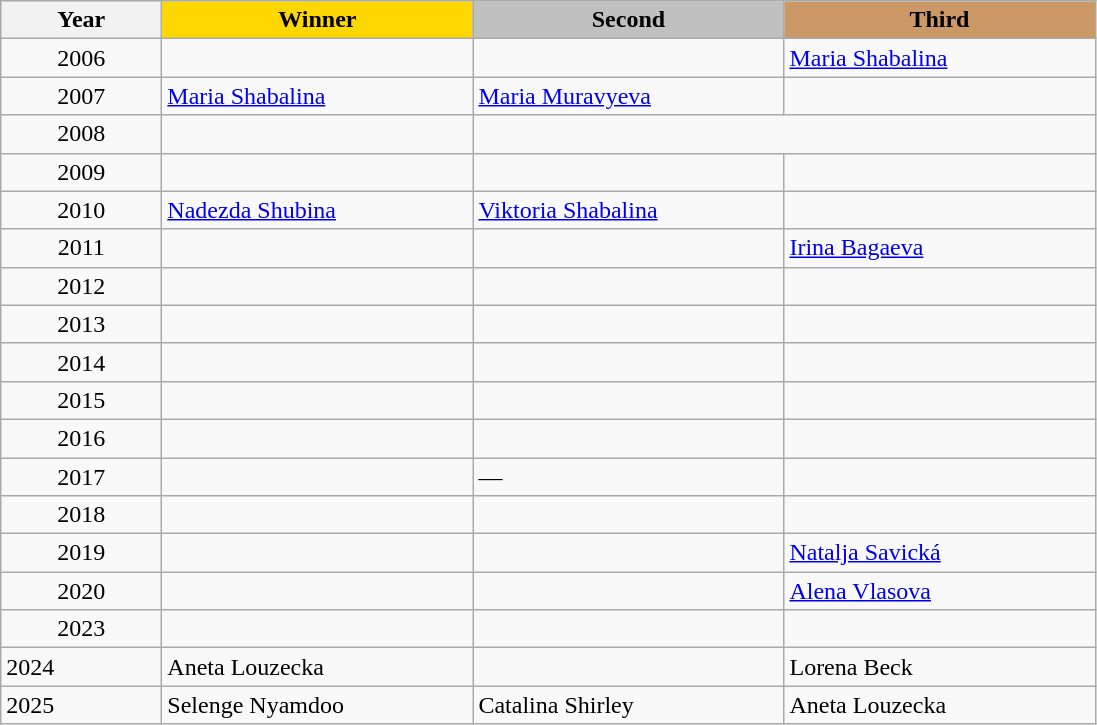<table class="wikitable">
<tr>
<th style="width:100px;">Year</th>
<th style="width:200px; background:gold;">Winner</th>
<th style="width:200px; background:silver;">Second</th>
<th style="width:200px; background:#c96;">Third</th>
</tr>
<tr>
<td style="text-align:center;">2006</td>
<td> </td>
<td> </td>
<td> <a href='#'>Maria Shabalina</a></td>
</tr>
<tr>
<td style="text-align:center;">2007</td>
<td> <a href='#'>Maria Shabalina</a></td>
<td> <a href='#'>Maria Muravyeva</a></td>
<td> </td>
</tr>
<tr>
<td style="text-align:center;">2008</td>
<td> </td>
</tr>
<tr>
<td style="text-align:center;">2009</td>
<td> </td>
<td> </td>
<td> </td>
</tr>
<tr>
<td style="text-align:center;">2010</td>
<td> <a href='#'>Nadezda Shubina</a></td>
<td> <a href='#'>Viktoria Shabalina</a></td>
<td> </td>
</tr>
<tr>
<td style="text-align:center;">2011</td>
<td> </td>
<td> </td>
<td> <a href='#'>Irina Bagaeva</a></td>
</tr>
<tr>
<td style="text-align:center;">2012</td>
<td> </td>
<td> </td>
<td> </td>
</tr>
<tr>
<td style="text-align:center;">2013</td>
<td> </td>
<td> </td>
<td> </td>
</tr>
<tr>
<td style="text-align:center;">2014</td>
<td> </td>
<td> </td>
<td> </td>
</tr>
<tr>
<td style="text-align:center;">2015</td>
<td> </td>
<td> </td>
<td> </td>
</tr>
<tr>
<td style="text-align:center;">2016</td>
<td> </td>
<td> </td>
<td> </td>
</tr>
<tr>
<td style="text-align:center;">2017</td>
<td> <br> </td>
<td>—</td>
<td> </td>
</tr>
<tr>
<td style="text-align:center;">2018</td>
<td> </td>
<td> </td>
<td> </td>
</tr>
<tr>
<td style="text-align:center;">2019</td>
<td> </td>
<td> </td>
<td> <a href='#'>Natalja Savická</a></td>
</tr>
<tr>
<td style="text-align:center;">2020</td>
<td> </td>
<td> </td>
<td> <a href='#'>Alena Vlasova</a></td>
</tr>
<tr>
<td style="text-align:center;">2023</td>
<td> </td>
<td> </td>
<td> </td>
</tr>
<tr>
<td>2024</td>
<td> Aneta Louzecka</td>
<td> </td>
<td> Lorena Beck</td>
</tr>
<tr>
<td>2025</td>
<td> Selenge Nyamdoo</td>
<td> Catalina Shirley</td>
<td> Aneta Louzecka</td>
</tr>
</table>
